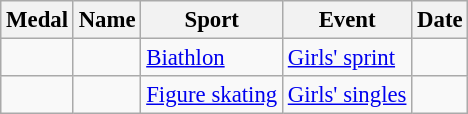<table class="wikitable sortable" style="font-size: 95%">
<tr>
<th>Medal</th>
<th>Name</th>
<th>Sport</th>
<th>Event</th>
<th>Date</th>
</tr>
<tr>
<td></td>
<td></td>
<td><a href='#'>Biathlon</a></td>
<td><a href='#'>Girls' sprint</a></td>
<td></td>
</tr>
<tr>
<td></td>
<td></td>
<td><a href='#'>Figure skating</a></td>
<td><a href='#'>Girls' singles</a></td>
<td></td>
</tr>
</table>
